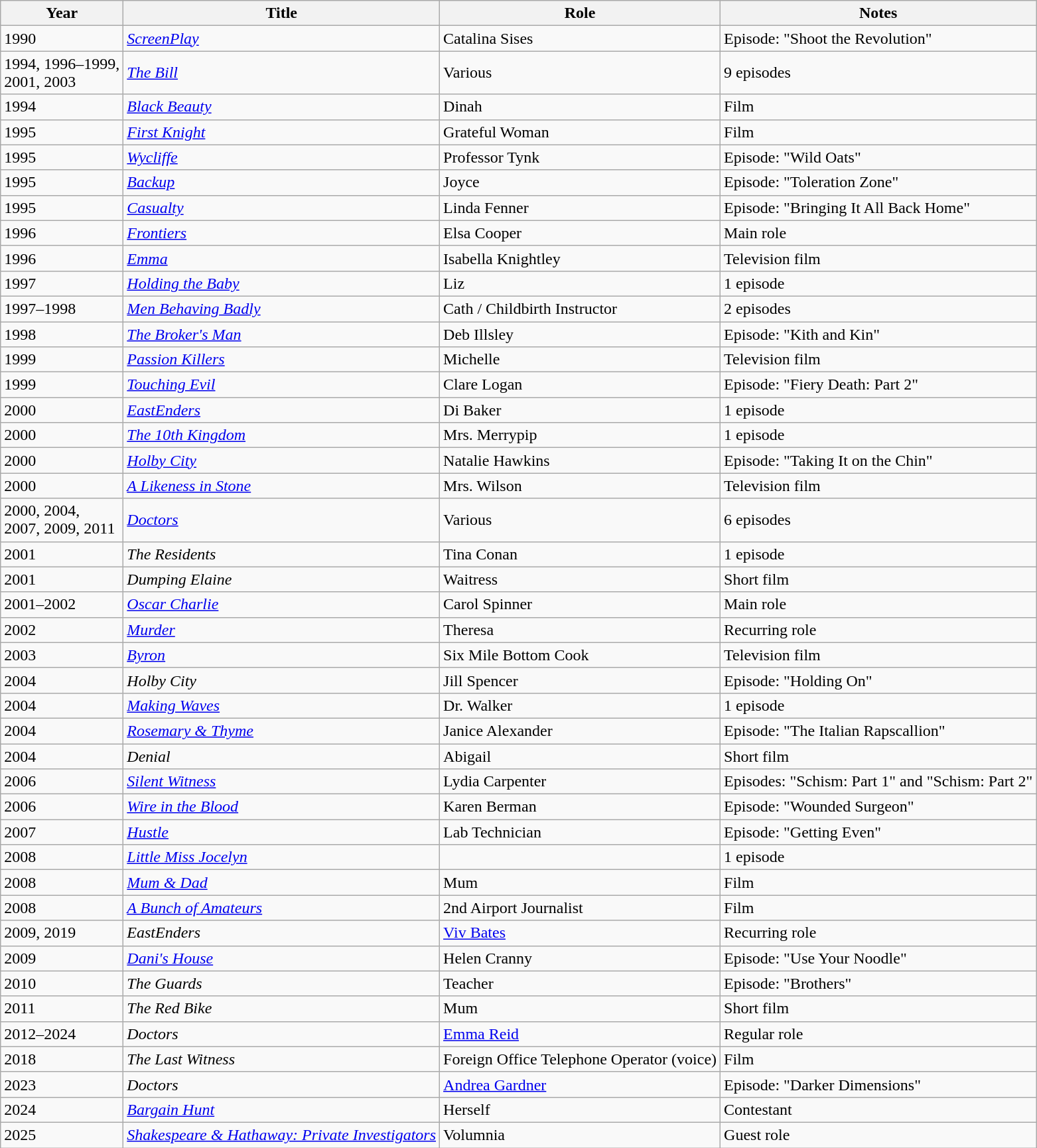<table class="wikitable sortable">
<tr>
<th>Year</th>
<th>Title</th>
<th>Role</th>
<th>Notes</th>
</tr>
<tr>
<td>1990</td>
<td><em><a href='#'>ScreenPlay</a></em></td>
<td>Catalina Sises</td>
<td>Episode: "Shoot the Revolution"</td>
</tr>
<tr>
<td>1994, 1996–1999,<br>2001, 2003</td>
<td><em><a href='#'>The Bill</a></em></td>
<td>Various</td>
<td>9 episodes</td>
</tr>
<tr>
<td>1994</td>
<td><em><a href='#'>Black Beauty</a></em></td>
<td>Dinah</td>
<td>Film</td>
</tr>
<tr>
<td>1995</td>
<td><em><a href='#'>First Knight</a></em></td>
<td>Grateful Woman</td>
<td>Film</td>
</tr>
<tr>
<td>1995</td>
<td><em><a href='#'>Wycliffe</a></em></td>
<td>Professor Tynk</td>
<td>Episode: "Wild Oats"</td>
</tr>
<tr>
<td>1995</td>
<td><em><a href='#'>Backup</a></em></td>
<td>Joyce</td>
<td>Episode: "Toleration Zone"</td>
</tr>
<tr>
<td>1995</td>
<td><em><a href='#'>Casualty</a></em></td>
<td>Linda Fenner</td>
<td>Episode: "Bringing It All Back Home"</td>
</tr>
<tr>
<td>1996</td>
<td><em><a href='#'>Frontiers</a></em></td>
<td>Elsa Cooper</td>
<td>Main role</td>
</tr>
<tr>
<td>1996</td>
<td><em><a href='#'>Emma</a></em></td>
<td>Isabella Knightley</td>
<td>Television film</td>
</tr>
<tr>
<td>1997</td>
<td><em><a href='#'>Holding the Baby</a></em></td>
<td>Liz</td>
<td>1 episode</td>
</tr>
<tr>
<td>1997–1998</td>
<td><em><a href='#'>Men Behaving Badly</a></em></td>
<td>Cath / Childbirth Instructor</td>
<td>2 episodes</td>
</tr>
<tr>
<td>1998</td>
<td><em><a href='#'>The Broker's Man</a></em></td>
<td>Deb Illsley</td>
<td>Episode: "Kith and Kin"</td>
</tr>
<tr>
<td>1999</td>
<td><em><a href='#'>Passion Killers</a></em></td>
<td>Michelle</td>
<td>Television film</td>
</tr>
<tr>
<td>1999</td>
<td><em><a href='#'>Touching Evil</a></em></td>
<td>Clare Logan</td>
<td>Episode: "Fiery Death: Part 2"</td>
</tr>
<tr>
<td>2000</td>
<td><em><a href='#'>EastEnders</a></em></td>
<td>Di Baker</td>
<td>1 episode</td>
</tr>
<tr>
<td>2000</td>
<td><em><a href='#'>The 10th Kingdom</a></em></td>
<td>Mrs. Merrypip</td>
<td>1 episode</td>
</tr>
<tr>
<td>2000</td>
<td><em><a href='#'>Holby City</a></em></td>
<td>Natalie Hawkins</td>
<td>Episode: "Taking It on the Chin"</td>
</tr>
<tr>
<td>2000</td>
<td><em><a href='#'>A Likeness in Stone</a></em></td>
<td>Mrs. Wilson</td>
<td>Television film</td>
</tr>
<tr>
<td>2000, 2004,<br>2007, 2009, 2011</td>
<td><em><a href='#'>Doctors</a></em></td>
<td>Various</td>
<td>6 episodes</td>
</tr>
<tr>
<td>2001</td>
<td><em>The Residents</em></td>
<td>Tina Conan</td>
<td>1 episode</td>
</tr>
<tr>
<td>2001</td>
<td><em>Dumping Elaine</em></td>
<td>Waitress</td>
<td>Short film</td>
</tr>
<tr>
<td>2001–2002</td>
<td><em><a href='#'>Oscar Charlie</a></em></td>
<td>Carol Spinner</td>
<td>Main role</td>
</tr>
<tr>
<td>2002</td>
<td><em><a href='#'>Murder</a></em></td>
<td>Theresa</td>
<td>Recurring role</td>
</tr>
<tr>
<td>2003</td>
<td><em><a href='#'>Byron</a></em></td>
<td>Six Mile Bottom Cook</td>
<td>Television film</td>
</tr>
<tr>
<td>2004</td>
<td><em>Holby City</em></td>
<td>Jill Spencer</td>
<td>Episode: "Holding On"</td>
</tr>
<tr>
<td>2004</td>
<td><em><a href='#'>Making Waves</a></em></td>
<td>Dr. Walker</td>
<td>1 episode</td>
</tr>
<tr>
<td>2004</td>
<td><em><a href='#'>Rosemary & Thyme</a></em></td>
<td>Janice Alexander</td>
<td>Episode: "The Italian Rapscallion"</td>
</tr>
<tr>
<td>2004</td>
<td><em>Denial</em></td>
<td>Abigail</td>
<td>Short film</td>
</tr>
<tr>
<td>2006</td>
<td><em><a href='#'>Silent Witness</a></em></td>
<td>Lydia Carpenter</td>
<td>Episodes: "Schism: Part 1" and "Schism: Part 2"</td>
</tr>
<tr>
<td>2006</td>
<td><em><a href='#'>Wire in the Blood</a></em></td>
<td>Karen Berman</td>
<td>Episode: "Wounded Surgeon"</td>
</tr>
<tr>
<td>2007</td>
<td><em><a href='#'>Hustle</a></em></td>
<td>Lab Technician</td>
<td>Episode: "Getting Even"</td>
</tr>
<tr>
<td>2008</td>
<td><em><a href='#'>Little Miss Jocelyn</a></em></td>
<td></td>
<td>1 episode</td>
</tr>
<tr>
<td>2008</td>
<td><em><a href='#'>Mum & Dad</a></em></td>
<td>Mum</td>
<td>Film</td>
</tr>
<tr>
<td>2008</td>
<td><em><a href='#'>A Bunch of Amateurs</a></em></td>
<td>2nd Airport Journalist</td>
<td>Film</td>
</tr>
<tr>
<td>2009, 2019</td>
<td><em>EastEnders</em></td>
<td><a href='#'>Viv Bates</a></td>
<td>Recurring role</td>
</tr>
<tr>
<td>2009</td>
<td><em><a href='#'>Dani's House</a></em></td>
<td>Helen Cranny</td>
<td>Episode: "Use Your Noodle"</td>
</tr>
<tr>
<td>2010</td>
<td><em>The Guards</em></td>
<td>Teacher</td>
<td>Episode: "Brothers"</td>
</tr>
<tr>
<td>2011</td>
<td><em>The Red Bike</em></td>
<td>Mum</td>
<td>Short film</td>
</tr>
<tr>
<td>2012–2024</td>
<td><em>Doctors</em></td>
<td><a href='#'>Emma Reid</a></td>
<td>Regular role</td>
</tr>
<tr>
<td>2018</td>
<td><em>The Last Witness</em></td>
<td>Foreign Office Telephone Operator (voice)</td>
<td>Film</td>
</tr>
<tr>
<td>2023</td>
<td><em>Doctors</em></td>
<td><a href='#'>Andrea Gardner</a></td>
<td>Episode: "Darker Dimensions"</td>
</tr>
<tr>
<td>2024</td>
<td><em><a href='#'>Bargain Hunt</a></em></td>
<td>Herself</td>
<td>Contestant</td>
</tr>
<tr>
<td>2025</td>
<td><em><a href='#'>Shakespeare & Hathaway: Private Investigators</a></em></td>
<td>Volumnia</td>
<td>Guest role</td>
</tr>
</table>
